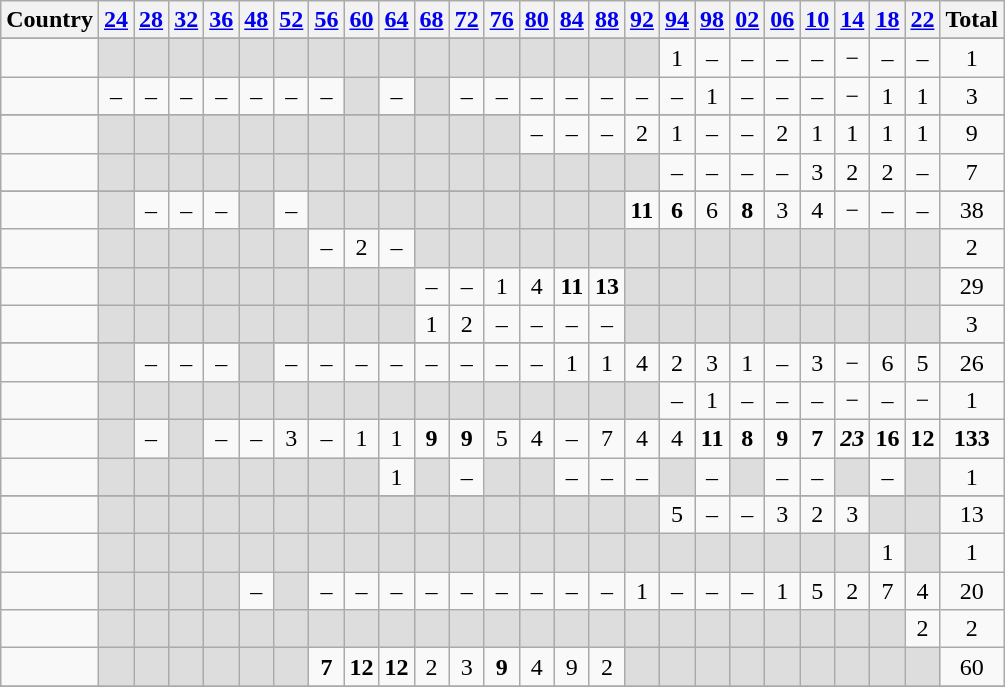<table class=wikitable style="text-align:center">
<tr>
<th>Country</th>
<th><a href='#'>24</a></th>
<th><a href='#'>28</a></th>
<th><a href='#'>32</a></th>
<th><a href='#'>36</a></th>
<th><a href='#'>48</a></th>
<th><a href='#'>52</a></th>
<th><a href='#'>56</a></th>
<th><a href='#'>60</a></th>
<th><a href='#'>64</a></th>
<th><a href='#'>68</a></th>
<th><a href='#'>72</a></th>
<th><a href='#'>76</a></th>
<th><a href='#'>80</a></th>
<th><a href='#'>84</a></th>
<th><a href='#'>88</a></th>
<th><a href='#'>92</a></th>
<th><a href='#'>94</a></th>
<th><a href='#'>98</a></th>
<th><a href='#'>02</a></th>
<th><a href='#'>06</a></th>
<th><a href='#'>10</a></th>
<th><a href='#'>14</a></th>
<th><a href='#'>18</a></th>
<th><a href='#'>22</a></th>
<th>Total</th>
</tr>
<tr>
</tr>
<tr>
<td align=left></td>
<td style="background:#ddd"> </td>
<td style="background:#ddd"> </td>
<td style="background:#ddd"> </td>
<td style="background:#ddd"> </td>
<td style="background:#ddd"> </td>
<td style="background:#ddd"> </td>
<td style="background:#ddd"> </td>
<td style="background:#ddd"> </td>
<td style="background:#ddd"> </td>
<td style="background:#ddd"> </td>
<td style="background:#ddd"> </td>
<td style="background:#ddd"> </td>
<td style="background:#ddd"> </td>
<td style="background:#ddd"> </td>
<td style="background:#ddd"> </td>
<td style="background:#ddd"> </td>
<td>1</td>
<td>–</td>
<td>–</td>
<td>–</td>
<td>–</td>
<td>−</td>
<td>–</td>
<td>–</td>
<td>1</td>
</tr>
<tr>
<td align=left></td>
<td>–</td>
<td>–</td>
<td>–</td>
<td>–</td>
<td>–</td>
<td>–</td>
<td>–</td>
<td style="background:#ddd"> </td>
<td>–</td>
<td style="background:#ddd"> </td>
<td>–</td>
<td>–</td>
<td>–</td>
<td>–</td>
<td>–</td>
<td>–</td>
<td>–</td>
<td>1</td>
<td>–</td>
<td>–</td>
<td>–</td>
<td>−</td>
<td>1</td>
<td>1</td>
<td>3</td>
</tr>
<tr>
</tr>
<tr>
<td align=left></td>
<td style="background:#ddd"> </td>
<td style="background:#ddd"> </td>
<td style="background:#ddd"> </td>
<td style="background:#ddd"> </td>
<td style="background:#ddd"> </td>
<td style="background:#ddd"> </td>
<td style="background:#ddd"> </td>
<td style="background:#ddd"> </td>
<td style="background:#ddd"> </td>
<td style="background:#ddd"> </td>
<td style="background:#ddd"> </td>
<td style="background:#ddd"> </td>
<td>–</td>
<td>–</td>
<td>–</td>
<td>2</td>
<td>1</td>
<td>–</td>
<td>–</td>
<td>2</td>
<td>1</td>
<td>1</td>
<td>1</td>
<td>1</td>
<td>9</td>
</tr>
<tr>
<td align=left></td>
<td style="background:#ddd"> </td>
<td style="background:#ddd"> </td>
<td style="background:#ddd"> </td>
<td style="background:#ddd"> </td>
<td style="background:#ddd"> </td>
<td style="background:#ddd"> </td>
<td style="background:#ddd"> </td>
<td style="background:#ddd"> </td>
<td style="background:#ddd"> </td>
<td style="background:#ddd"> </td>
<td style="background:#ddd"> </td>
<td style="background:#ddd"> </td>
<td style="background:#ddd"> </td>
<td style="background:#ddd"> </td>
<td style="background:#ddd"> </td>
<td style="background:#ddd"> </td>
<td>–</td>
<td>–</td>
<td>–</td>
<td>–</td>
<td>3</td>
<td>2</td>
<td>2</td>
<td>–</td>
<td>7</td>
</tr>
<tr>
</tr>
<tr>
<td align=left></td>
<td style="background:#ddd"> </td>
<td>–</td>
<td>–</td>
<td>–</td>
<td style="background:#ddd"> </td>
<td>–</td>
<td style="background:#ddd"> </td>
<td style="background:#ddd"> </td>
<td style="background:#ddd"> </td>
<td style="background:#ddd"> </td>
<td style="background:#ddd"> </td>
<td style="background:#ddd"> </td>
<td style="background:#ddd"> </td>
<td style="background:#ddd"> </td>
<td style="background:#ddd"> </td>
<td><strong>11</strong></td>
<td><strong>6</strong></td>
<td>6</td>
<td><strong>8</strong></td>
<td>3</td>
<td>4</td>
<td>−</td>
<td>–</td>
<td>–</td>
<td>38</td>
</tr>
<tr>
<td align=left></td>
<td style="background:#ddd"> </td>
<td style="background:#ddd"> </td>
<td style="background:#ddd"> </td>
<td style="background:#ddd"> </td>
<td style="background:#ddd"> </td>
<td style="background:#ddd"> </td>
<td>–</td>
<td>2</td>
<td>–</td>
<td style="background:#ddd"> </td>
<td style="background:#ddd"> </td>
<td style="background:#ddd"> </td>
<td style="background:#ddd"> </td>
<td style="background:#ddd"> </td>
<td style="background:#ddd"> </td>
<td style="background:#ddd"> </td>
<td style="background:#ddd"> </td>
<td style="background:#ddd"> </td>
<td style="background:#ddd"> </td>
<td style="background:#ddd"> </td>
<td style="background:#ddd"> </td>
<td style="background:#ddd"> </td>
<td style="background:#ddd"> </td>
<td style="background:#ddd"> </td>
<td>2</td>
</tr>
<tr>
<td align=left></td>
<td style="background:#ddd"> </td>
<td style="background:#ddd"> </td>
<td style="background:#ddd"> </td>
<td style="background:#ddd"> </td>
<td style="background:#ddd"> </td>
<td style="background:#ddd"> </td>
<td style="background:#ddd"> </td>
<td style="background:#ddd"> </td>
<td style="background:#ddd"> </td>
<td>–</td>
<td>–</td>
<td>1</td>
<td>4</td>
<td><strong>11</strong></td>
<td><strong>13</strong></td>
<td style="background:#ddd"> </td>
<td style="background:#ddd"> </td>
<td style="background:#ddd"> </td>
<td style="background:#ddd"> </td>
<td style="background:#ddd"> </td>
<td style="background:#ddd"> </td>
<td style="background:#ddd"> </td>
<td style="background:#ddd"> </td>
<td style="background:#ddd"> </td>
<td>29</td>
</tr>
<tr>
<td align=left></td>
<td style="background:#ddd"> </td>
<td style="background:#ddd"> </td>
<td style="background:#ddd"> </td>
<td style="background:#ddd"> </td>
<td style="background:#ddd"> </td>
<td style="background:#ddd"> </td>
<td style="background:#ddd"> </td>
<td style="background:#ddd"> </td>
<td style="background:#ddd"> </td>
<td>1</td>
<td>2</td>
<td>–</td>
<td>–</td>
<td>–</td>
<td>–</td>
<td style="background:#ddd"> </td>
<td style="background:#ddd"> </td>
<td style="background:#ddd"> </td>
<td style="background:#ddd"> </td>
<td style="background:#ddd"> </td>
<td style="background:#ddd"> </td>
<td style="background:#ddd"> </td>
<td style="background:#ddd"> </td>
<td style="background:#ddd"> </td>
<td>3</td>
</tr>
<tr>
</tr>
<tr>
<td align=left></td>
<td style="background:#ddd"> </td>
<td>–</td>
<td>–</td>
<td>–</td>
<td style="background:#ddd"> </td>
<td>–</td>
<td>–</td>
<td>–</td>
<td>–</td>
<td>–</td>
<td>–</td>
<td>–</td>
<td>–</td>
<td>1</td>
<td>1</td>
<td>4</td>
<td>2</td>
<td>3</td>
<td>1</td>
<td>–</td>
<td>3</td>
<td>−</td>
<td>6</td>
<td>5</td>
<td>26</td>
</tr>
<tr>
<td align=left></td>
<td style="background:#ddd"> </td>
<td style="background:#ddd"> </td>
<td style="background:#ddd"> </td>
<td style="background:#ddd"> </td>
<td style="background:#ddd"> </td>
<td style="background:#ddd"> </td>
<td style="background:#ddd"> </td>
<td style="background:#ddd"> </td>
<td style="background:#ddd"> </td>
<td style="background:#ddd"> </td>
<td style="background:#ddd"> </td>
<td style="background:#ddd"> </td>
<td style="background:#ddd"> </td>
<td style="background:#ddd"> </td>
<td style="background:#ddd"> </td>
<td style="background:#ddd"> </td>
<td>–</td>
<td>1</td>
<td>–</td>
<td>–</td>
<td>–</td>
<td>−</td>
<td>–</td>
<td>−</td>
<td>1</td>
</tr>
<tr>
<td align=left></td>
<td style="background:#ddd"> </td>
<td>–</td>
<td style="background:#ddd"> </td>
<td>–</td>
<td>–</td>
<td>3</td>
<td>–</td>
<td>1</td>
<td>1</td>
<td><strong>9</strong></td>
<td><strong>9</strong></td>
<td>5</td>
<td>4</td>
<td>–</td>
<td>7</td>
<td>4</td>
<td>4</td>
<td><strong>11</strong></td>
<td><strong>8</strong></td>
<td><strong>9</strong></td>
<td><strong>7</strong></td>
<td><strong><em>23</em></strong></td>
<td><strong>16</strong></td>
<td><strong>12</strong></td>
<td><strong>133</strong></td>
</tr>
<tr>
<td align=left></td>
<td style="background:#ddd"> </td>
<td style="background:#ddd"> </td>
<td style="background:#ddd"> </td>
<td style="background:#ddd"> </td>
<td style="background:#ddd"> </td>
<td style="background:#ddd"> </td>
<td style="background:#ddd"> </td>
<td style="background:#ddd"> </td>
<td>1</td>
<td style="background:#ddd"> </td>
<td>–</td>
<td style="background:#ddd"> </td>
<td style="background:#ddd"> </td>
<td>–</td>
<td>–</td>
<td>–</td>
<td style="background:#ddd"> </td>
<td>–</td>
<td style="background:#ddd"> </td>
<td>–</td>
<td>–</td>
<td style="background:#ddd"> </td>
<td>–</td>
<td style="background:#ddd"> </td>
<td>1</td>
</tr>
<tr>
</tr>
<tr>
</tr>
<tr>
<td align=left></td>
<td style="background:#ddd"> </td>
<td style="background:#ddd"> </td>
<td style="background:#ddd"> </td>
<td style="background:#ddd"> </td>
<td style="background:#ddd"> </td>
<td style="background:#ddd"> </td>
<td style="background:#ddd"> </td>
<td style="background:#ddd"> </td>
<td style="background:#ddd"> </td>
<td style="background:#ddd"> </td>
<td style="background:#ddd"> </td>
<td style="background:#ddd"> </td>
<td style="background:#ddd"> </td>
<td style="background:#ddd"> </td>
<td style="background:#ddd"> </td>
<td style="background:#ddd"> </td>
<td>5</td>
<td>–</td>
<td>–</td>
<td>3</td>
<td>2</td>
<td>3</td>
<td style="background:#ddd"> </td>
<td style="background:#ddd"> </td>
<td>13</td>
</tr>
<tr>
<td align=left></td>
<td style="background:#ddd"> </td>
<td style="background:#ddd"> </td>
<td style="background:#ddd"> </td>
<td style="background:#ddd"> </td>
<td style="background:#ddd"> </td>
<td style="background:#ddd"> </td>
<td style="background:#ddd"> </td>
<td style="background:#ddd"> </td>
<td style="background:#ddd"> </td>
<td style="background:#ddd"> </td>
<td style="background:#ddd"> </td>
<td style="background:#ddd"> </td>
<td style="background:#ddd"> </td>
<td style="background:#ddd"> </td>
<td style="background:#ddd"> </td>
<td style="background:#ddd"> </td>
<td style="background:#ddd"> </td>
<td style="background:#ddd"> </td>
<td style="background:#ddd"> </td>
<td style="background:#ddd"> </td>
<td style="background:#ddd"> </td>
<td style="background:#ddd"> </td>
<td>1</td>
<td style="background:#ddd"> </td>
<td>1</td>
</tr>
<tr>
<td align=left></td>
<td style="background:#ddd"> </td>
<td style="background:#ddd"> </td>
<td style="background:#ddd"> </td>
<td style="background:#ddd"> </td>
<td>–</td>
<td style="background:#ddd"> </td>
<td>–</td>
<td>–</td>
<td>–</td>
<td>–</td>
<td>–</td>
<td>–</td>
<td>–</td>
<td>–</td>
<td>–</td>
<td>1</td>
<td>–</td>
<td>–</td>
<td>–</td>
<td>1</td>
<td>5</td>
<td>2</td>
<td>7</td>
<td>4</td>
<td>20</td>
</tr>
<tr>
<td align=left></td>
<td style="background:#ddd"> </td>
<td style="background:#ddd"> </td>
<td style="background:#ddd"> </td>
<td style="background:#ddd"> </td>
<td style="background:#ddd"> </td>
<td style="background:#ddd"> </td>
<td style="background:#ddd"> </td>
<td style="background:#ddd"> </td>
<td style="background:#ddd"> </td>
<td style="background:#ddd"> </td>
<td style="background:#ddd"> </td>
<td style="background:#ddd"> </td>
<td style="background:#ddd"> </td>
<td style="background:#ddd"> </td>
<td style="background:#ddd"> </td>
<td style="background:#ddd"> </td>
<td style="background:#ddd"> </td>
<td style="background:#ddd"> </td>
<td style="background:#ddd"> </td>
<td style="background:#ddd"> </td>
<td style="background:#ddd"> </td>
<td style="background:#ddd"> </td>
<td style="background:#ddd"> </td>
<td>2</td>
<td>2</td>
</tr>
<tr>
<td align=left></td>
<td style="background:#ddd"> </td>
<td style="background:#ddd"> </td>
<td style="background:#ddd"> </td>
<td style="background:#ddd"> </td>
<td style="background:#ddd"> </td>
<td style="background:#ddd"> </td>
<td><strong>7</strong></td>
<td><strong>12</strong></td>
<td><strong>12</strong></td>
<td>2</td>
<td>3</td>
<td><strong>9</strong></td>
<td>4</td>
<td>9</td>
<td>2</td>
<td style="background:#ddd"> </td>
<td style="background:#ddd"> </td>
<td style="background:#ddd"> </td>
<td style="background:#ddd"> </td>
<td style="background:#ddd"> </td>
<td style="background:#ddd"> </td>
<td style="background:#ddd"> </td>
<td style="background:#ddd"> </td>
<td style="background:#ddd"> </td>
<td>60</td>
</tr>
<tr>
</tr>
<tr>
</tr>
<tr>
</tr>
</table>
